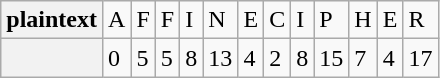<table class="wikitable" border="1">
<tr>
<th>plaintext</th>
<td>A</td>
<td>F</td>
<td>F</td>
<td>I</td>
<td>N</td>
<td>E</td>
<td>C</td>
<td>I</td>
<td>P</td>
<td>H</td>
<td>E</td>
<td>R</td>
</tr>
<tr>
<th></th>
<td>0</td>
<td>5</td>
<td>5</td>
<td>8</td>
<td>13</td>
<td>4</td>
<td>2</td>
<td>8</td>
<td>15</td>
<td>7</td>
<td>4</td>
<td>17</td>
</tr>
</table>
